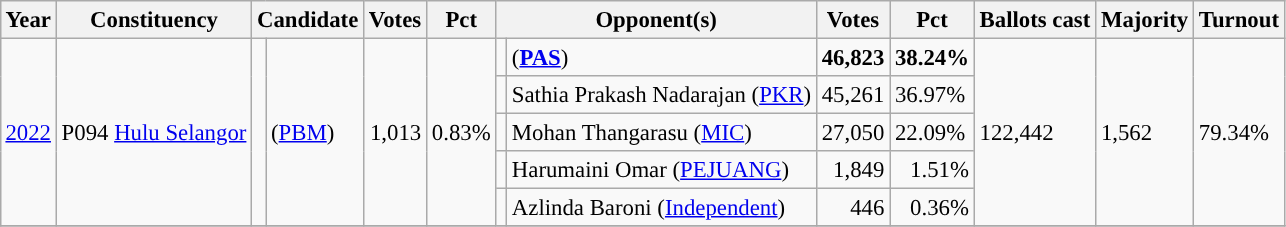<table class="wikitable" style="margin:0.5em ; font-size:95%">
<tr>
<th>Year</th>
<th>Constituency</th>
<th colspan="2">Candidate</th>
<th>Votes</th>
<th>Pct</th>
<th colspan=2>Opponent(s)</th>
<th>Votes</th>
<th>Pct</th>
<th>Ballots cast</th>
<th>Majority</th>
<th>Turnout</th>
</tr>
<tr>
<td rowspan=5><a href='#'>2022</a></td>
<td rowspan=5>P094 <a href='#'>Hulu Selangor</a></td>
<td rowspan=5></td>
<td rowspan=5> (<a href='#'>PBM</a>)</td>
<td rowspan=5 align="right">1,013</td>
<td rowspan=5 align=right>0.83%</td>
<td bgcolor=></td>
<td> (<a href='#'><strong>PAS</strong></a>)</td>
<td align="right'"><strong>46,823</strong></td>
<td><strong>38.24%</strong></td>
<td rowspan=5>122,442</td>
<td rowspan=5>1,562</td>
<td rowspan=5>79.34%</td>
</tr>
<tr>
<td></td>
<td>Sathia Prakash Nadarajan (<a href='#'>PKR</a>)</td>
<td align="right">45,261</td>
<td>36.97%</td>
</tr>
<tr>
<td></td>
<td>Mohan Thangarasu (<a href='#'>MIC</a>)</td>
<td align="right">27,050</td>
<td>22.09%</td>
</tr>
<tr>
<td bgcolor=></td>
<td>Harumaini Omar (<a href='#'>PEJUANG</a>)</td>
<td align="right">1,849</td>
<td align="right">1.51%</td>
</tr>
<tr>
<td></td>
<td>Azlinda Baroni (<a href='#'>Independent</a>)</td>
<td align="right">446</td>
<td align=right>0.36%</td>
</tr>
<tr>
</tr>
</table>
